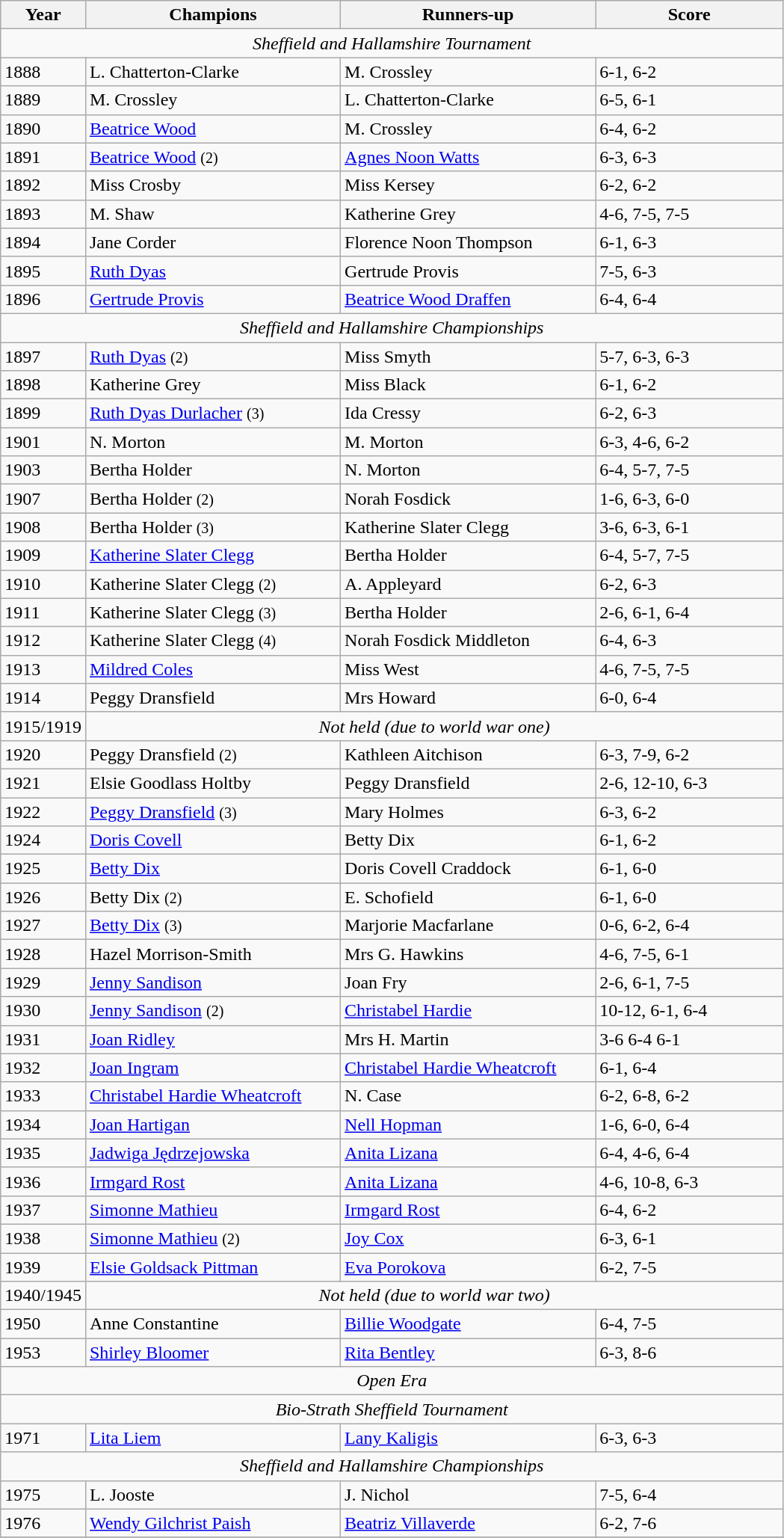<table class="wikitable">
<tr>
<th style="width:60px;">Year</th>
<th style="width:220px;">Champions</th>
<th style="width:220px;">Runners-up</th>
<th style="width:160px;">Score</th>
</tr>
<tr>
<td colspan=4 align=center><em>Sheffield and Hallamshire Tournament</em></td>
</tr>
<tr>
<td>1888</td>
<td> L. Chatterton-Clarke</td>
<td>  M. Crossley</td>
<td>6-1, 6-2</td>
</tr>
<tr>
<td>1889</td>
<td> M. Crossley</td>
<td> L. Chatterton-Clarke</td>
<td>6-5, 6-1</td>
</tr>
<tr>
<td>1890</td>
<td> <a href='#'>Beatrice Wood</a></td>
<td> M. Crossley</td>
<td>6-4, 6-2</td>
</tr>
<tr>
<td>1891</td>
<td> <a href='#'>Beatrice Wood</a> <small>(2)</small></td>
<td>  <a href='#'>Agnes Noon Watts</a></td>
<td>6-3, 6-3</td>
</tr>
<tr>
<td>1892</td>
<td> Miss Crosby</td>
<td> Miss Kersey</td>
<td>6-2, 6-2</td>
</tr>
<tr>
<td>1893</td>
<td> M. Shaw</td>
<td> Katherine Grey</td>
<td>4-6, 7-5, 7-5</td>
</tr>
<tr>
<td>1894</td>
<td> Jane Corder</td>
<td> Florence Noon Thompson</td>
<td>6-1, 6-3</td>
</tr>
<tr>
<td>1895</td>
<td> <a href='#'>Ruth Dyas</a></td>
<td> Gertrude Provis</td>
<td>7-5, 6-3</td>
</tr>
<tr>
<td>1896</td>
<td> <a href='#'>Gertrude Provis</a></td>
<td> <a href='#'>Beatrice Wood Draffen</a></td>
<td>6-4, 6-4</td>
</tr>
<tr>
<td colspan=4 align=center><em>Sheffield and Hallamshire Championships</em></td>
</tr>
<tr>
<td>1897</td>
<td> <a href='#'>Ruth Dyas</a> <small>(2)</small></td>
<td> Miss Smyth</td>
<td>5-7, 6-3, 6-3</td>
</tr>
<tr>
<td>1898</td>
<td> Katherine Grey</td>
<td> Miss Black</td>
<td>6-1, 6-2</td>
</tr>
<tr>
<td>1899</td>
<td> <a href='#'>Ruth Dyas Durlacher</a> <small>(3)</small></td>
<td> Ida Cressy</td>
<td>6-2, 6-3</td>
</tr>
<tr>
<td>1901</td>
<td> N. Morton</td>
<td>  M. Morton</td>
<td>6-3, 4-6, 6-2</td>
</tr>
<tr>
<td>1903</td>
<td> Bertha Holder</td>
<td> N. Morton</td>
<td>6-4, 5-7, 7-5</td>
</tr>
<tr>
<td>1907</td>
<td> Bertha Holder <small>(2)</small></td>
<td> Norah Fosdick</td>
<td>1-6, 6-3, 6-0</td>
</tr>
<tr>
<td>1908</td>
<td> Bertha Holder <small>(3)</small></td>
<td> Katherine Slater Clegg</td>
<td>3-6, 6-3, 6-1</td>
</tr>
<tr>
<td>1909</td>
<td> <a href='#'>Katherine Slater Clegg</a></td>
<td> Bertha Holder</td>
<td>6-4, 5-7, 7-5</td>
</tr>
<tr>
<td>1910</td>
<td> Katherine Slater Clegg <small>(2)</small></td>
<td> A. Appleyard</td>
<td>6-2, 6-3</td>
</tr>
<tr>
<td>1911</td>
<td> Katherine Slater Clegg <small>(3)</small></td>
<td> Bertha Holder</td>
<td>2-6, 6-1, 6-4</td>
</tr>
<tr>
<td>1912</td>
<td> Katherine Slater Clegg <small>(4)</small></td>
<td> Norah Fosdick Middleton</td>
<td>6-4, 6-3</td>
</tr>
<tr>
<td>1913</td>
<td> <a href='#'>Mildred Coles</a></td>
<td> Miss West</td>
<td>4-6, 7-5, 7-5</td>
</tr>
<tr>
<td>1914</td>
<td> Peggy Dransfield</td>
<td>  Mrs Howard</td>
<td>6-0, 6-4</td>
</tr>
<tr>
<td>1915/1919</td>
<td colspan=3 align=center><em>Not held (due to world war one)</em></td>
</tr>
<tr>
<td>1920</td>
<td> Peggy Dransfield <small>(2)</small></td>
<td> Kathleen Aitchison</td>
<td>6-3, 7-9, 6-2</td>
</tr>
<tr>
<td>1921</td>
<td> Elsie Goodlass Holtby</td>
<td> Peggy Dransfield</td>
<td>2-6, 12-10, 6-3</td>
</tr>
<tr>
<td>1922</td>
<td> <a href='#'>Peggy Dransfield</a> <small>(3)</small></td>
<td> Mary Holmes</td>
<td>6-3, 6-2</td>
</tr>
<tr>
<td>1924</td>
<td> <a href='#'>Doris Covell</a></td>
<td> Betty Dix</td>
<td>6-1, 6-2</td>
</tr>
<tr>
<td>1925</td>
<td> <a href='#'>Betty Dix</a></td>
<td> Doris Covell Craddock</td>
<td>6-1, 6-0</td>
</tr>
<tr>
<td>1926</td>
<td> Betty Dix <small>(2)</small></td>
<td> E. Schofield</td>
<td>6-1, 6-0</td>
</tr>
<tr>
<td>1927</td>
<td> <a href='#'>Betty Dix</a> <small>(3)</small></td>
<td> Marjorie Macfarlane</td>
<td>0-6, 6-2, 6-4</td>
</tr>
<tr>
<td>1928</td>
<td> Hazel Morrison-Smith</td>
<td> Mrs G. Hawkins</td>
<td>4-6, 7-5, 6-1</td>
</tr>
<tr>
<td>1929</td>
<td> <a href='#'>Jenny Sandison</a></td>
<td>  Joan Fry</td>
<td>2-6, 6-1, 7-5</td>
</tr>
<tr>
<td>1930</td>
<td> <a href='#'>Jenny Sandison</a> <small>(2)</small></td>
<td>  <a href='#'>Christabel Hardie</a></td>
<td>10-12, 6-1, 6-4</td>
</tr>
<tr>
<td>1931</td>
<td> <a href='#'>Joan Ridley</a></td>
<td>  Mrs H. Martin</td>
<td>3-6 6-4 6-1</td>
</tr>
<tr>
<td>1932</td>
<td> <a href='#'>Joan Ingram</a></td>
<td>  <a href='#'>Christabel Hardie Wheatcroft</a></td>
<td>6-1, 6-4</td>
</tr>
<tr>
<td>1933</td>
<td> <a href='#'>Christabel Hardie Wheatcroft</a></td>
<td> N. Case</td>
<td>6-2, 6-8, 6-2</td>
</tr>
<tr>
<td>1934</td>
<td> <a href='#'>Joan Hartigan</a></td>
<td> <a href='#'>Nell Hopman</a></td>
<td>1-6, 6-0, 6-4</td>
</tr>
<tr>
<td>1935</td>
<td> <a href='#'>Jadwiga Jędrzejowska</a></td>
<td>  <a href='#'>Anita Lizana</a></td>
<td>6-4, 4-6, 6-4</td>
</tr>
<tr>
<td>1936</td>
<td> <a href='#'>Irmgard Rost</a></td>
<td> <a href='#'>Anita Lizana</a></td>
<td>4-6, 10-8, 6-3</td>
</tr>
<tr>
<td>1937</td>
<td> <a href='#'>Simonne Mathieu</a></td>
<td> <a href='#'>Irmgard Rost</a></td>
<td>6-4, 6-2</td>
</tr>
<tr>
<td>1938</td>
<td> <a href='#'>Simonne Mathieu</a> <small>(2)</small></td>
<td>  <a href='#'>Joy Cox</a></td>
<td>6-3, 6-1</td>
</tr>
<tr>
<td>1939</td>
<td>  <a href='#'>Elsie Goldsack Pittman</a></td>
<td> <a href='#'>Eva Porokova</a></td>
<td>6-2, 7-5</td>
</tr>
<tr>
<td>1940/1945</td>
<td colspan=3 align=center><em>Not held (due to world war two)</em></td>
</tr>
<tr>
<td>1950</td>
<td> Anne Constantine</td>
<td> <a href='#'>Billie Woodgate</a></td>
<td>6-4, 7-5</td>
</tr>
<tr>
<td>1953</td>
<td> <a href='#'>Shirley Bloomer</a></td>
<td> <a href='#'>Rita Bentley</a></td>
<td>6-3, 8-6</td>
</tr>
<tr>
<td colspan=4 align=center><em>Open Era</em></td>
</tr>
<tr>
<td colspan=4 align=center><em>Bio-Strath Sheffield Tournament</em></td>
</tr>
<tr>
<td>1971</td>
<td> <a href='#'>Lita Liem</a></td>
<td> <a href='#'>Lany Kaligis</a></td>
<td>6-3, 6-3</td>
</tr>
<tr>
<td colspan=4 align=center><em>Sheffield and Hallamshire Championships</em></td>
</tr>
<tr>
<td>1975</td>
<td> L. Jooste</td>
<td> J. Nichol</td>
<td>7-5, 6-4</td>
</tr>
<tr>
<td>1976</td>
<td> <a href='#'>Wendy Gilchrist Paish</a></td>
<td> <a href='#'>Beatriz Villaverde</a></td>
<td>6-2, 7-6</td>
</tr>
<tr>
</tr>
</table>
